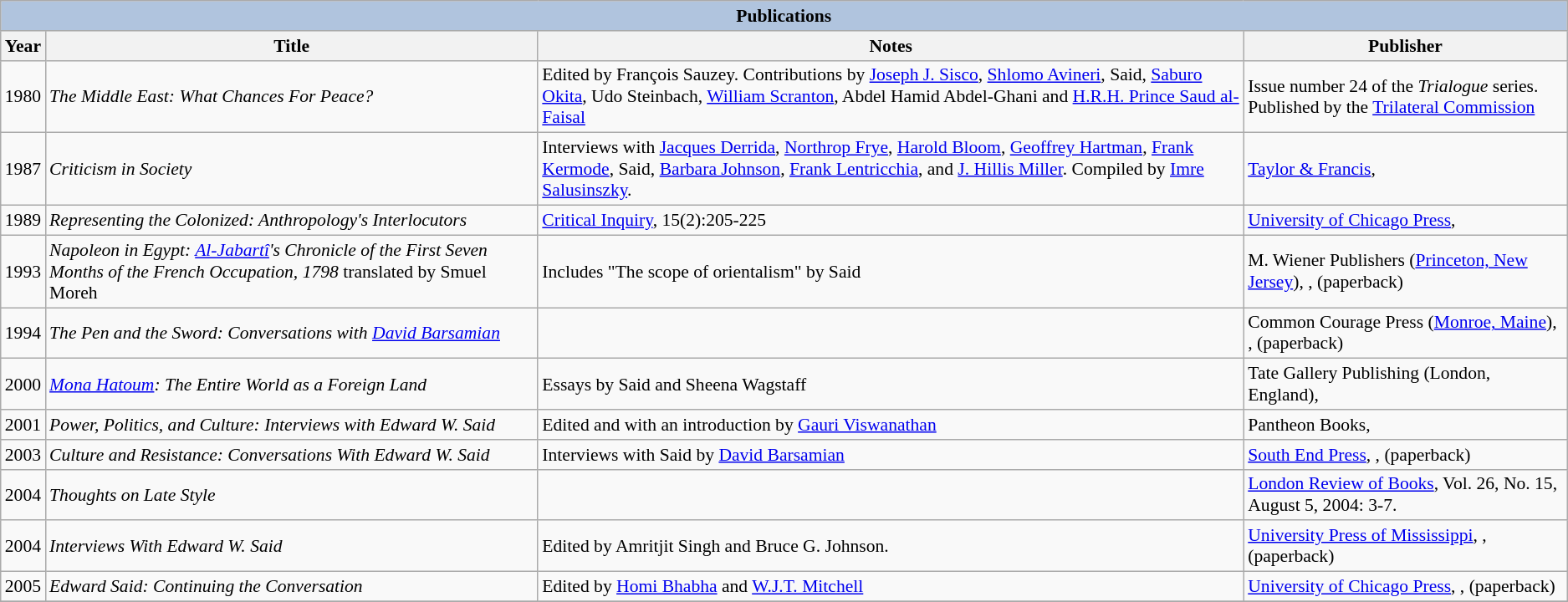<table class="wikitable" style="font-size: 90%;">
<tr>
<th colspan="4" style="background: LightSteelBlue;">Publications</th>
</tr>
<tr>
<th>Year</th>
<th>Title</th>
<th>Notes</th>
<th>Publisher</th>
</tr>
<tr>
<td>1980</td>
<td><em>The Middle East: What Chances For Peace?</em></td>
<td>Edited by François Sauzey.  Contributions by <a href='#'>Joseph J. Sisco</a>, <a href='#'>Shlomo Avineri</a>, Said, <a href='#'>Saburo Okita</a>, Udo Steinbach, <a href='#'>William Scranton</a>, Abdel Hamid Abdel-Ghani and <a href='#'>H.R.H. Prince Saud al-Faisal</a></td>
<td>Issue number 24 of the <em>Trialogue</em> series.  Published by the <a href='#'>Trilateral Commission</a>  </td>
</tr>
<tr>
<td>1987</td>
<td><em>Criticism in Society</em></td>
<td>Interviews with <a href='#'>Jacques Derrida</a>, <a href='#'>Northrop Frye</a>, <a href='#'>Harold Bloom</a>, <a href='#'>Geoffrey Hartman</a>, <a href='#'>Frank Kermode</a>, Said, <a href='#'>Barbara Johnson</a>, <a href='#'>Frank Lentricchia</a>, and <a href='#'>J. Hillis Miller</a>.  Compiled by <a href='#'>Imre Salusinszky</a>.</td>
<td><a href='#'>Taylor & Francis</a>, </td>
</tr>
<tr>
<td>1989</td>
<td><em>Representing the Colonized: Anthropology's Interlocutors</em></td>
<td><a href='#'>Critical Inquiry</a>, 15(2):205-225</td>
<td><a href='#'>University of Chicago Press</a>, </td>
</tr>
<tr>
<td>1993</td>
<td><em>Napoleon in Egypt: <a href='#'>Al-Jabartî</a>'s Chronicle of the First Seven Months of the French Occupation, 1798</em> translated by Smuel Moreh</td>
<td>Includes "The scope of orientalism" by Said</td>
<td>M. Wiener Publishers (<a href='#'>Princeton, New Jersey</a>), ,  (paperback)</td>
</tr>
<tr>
<td rowspan=1>1994</td>
<td><em>The Pen and the Sword: Conversations with <a href='#'>David Barsamian</a></em></td>
<td></td>
<td>Common Courage Press (<a href='#'>Monroe, Maine</a>), ,  (paperback)</td>
</tr>
<tr>
<td>2000</td>
<td><em><a href='#'>Mona Hatoum</a>: The Entire World as a Foreign Land</em></td>
<td>Essays by Said and Sheena Wagstaff</td>
<td>Tate Gallery Publishing (London, England), </td>
</tr>
<tr>
<td>2001</td>
<td><em>Power, Politics, and Culture: Interviews with Edward W. Said</em></td>
<td>Edited and with an introduction by <a href='#'>Gauri Viswanathan</a></td>
<td>Pantheon Books, </td>
</tr>
<tr>
<td>2003</td>
<td><em>Culture and Resistance: Conversations With Edward W. Said</em></td>
<td>Interviews with Said by <a href='#'>David Barsamian</a></td>
<td><a href='#'>South End Press</a>, ,  (paperback)</td>
</tr>
<tr>
<td>2004</td>
<td><em>Thoughts on Late Style</em></td>
<td></td>
<td><a href='#'>London Review of Books</a>, Vol. 26, No. 15, August 5, 2004: 3-7.</td>
</tr>
<tr>
<td>2004</td>
<td><em>Interviews With Edward W. Said</em></td>
<td>Edited by Amritjit Singh and Bruce G. Johnson.</td>
<td><a href='#'>University Press of Mississippi</a>, ,  (paperback)</td>
</tr>
<tr>
<td>2005</td>
<td><em>Edward Said: Continuing the Conversation</em></td>
<td>Edited by <a href='#'>Homi Bhabha</a> and <a href='#'>W.J.T. Mitchell</a></td>
<td><a href='#'>University of Chicago Press</a>, ,  (paperback)</td>
</tr>
<tr>
</tr>
</table>
